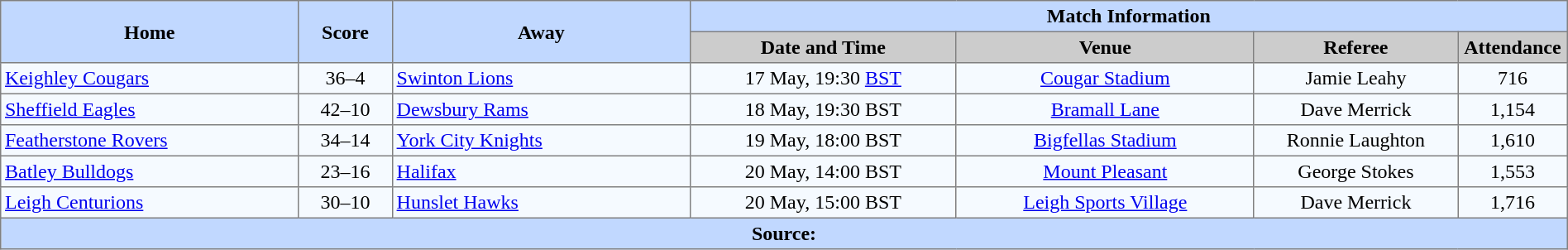<table border="1" cellpadding="3" cellspacing="0" style="border-collapse:collapse; text-align:center; width:100%;">
<tr style="background:#c1d8ff;">
<th rowspan="2" style="width:19%;">Home</th>
<th rowspan="2" style="width:6%;">Score</th>
<th rowspan="2" style="width:19%;">Away</th>
<th colspan=6>Match Information</th>
</tr>
<tr style="background:#ccc;">
<th width=17%>Date and Time</th>
<th width=19%>Venue</th>
<th width=13%>Referee</th>
<th width=7%>Attendance</th>
</tr>
<tr style="background:#f5faff;">
<td align=left> <a href='#'>Keighley Cougars</a></td>
<td>36–4</td>
<td align=left> <a href='#'>Swinton Lions</a></td>
<td>17 May, 19:30 <a href='#'>BST</a></td>
<td><a href='#'>Cougar Stadium</a></td>
<td>Jamie Leahy</td>
<td>716</td>
</tr>
<tr style="background:#f5faff;">
<td align=left> <a href='#'>Sheffield Eagles</a></td>
<td>42–10</td>
<td align=left> <a href='#'>Dewsbury Rams</a></td>
<td>18 May, 19:30 BST</td>
<td><a href='#'>Bramall Lane</a></td>
<td>Dave Merrick</td>
<td>1,154</td>
</tr>
<tr style="background:#f5faff;">
<td align=left> <a href='#'>Featherstone Rovers</a></td>
<td>34–14</td>
<td align=left> <a href='#'>York City Knights</a></td>
<td>19 May, 18:00 BST</td>
<td><a href='#'>Bigfellas Stadium</a></td>
<td>Ronnie Laughton</td>
<td>1,610</td>
</tr>
<tr style="background:#f5faff;">
<td align=left> <a href='#'>Batley Bulldogs</a></td>
<td>23–16</td>
<td align=left> <a href='#'>Halifax</a></td>
<td>20 May, 14:00 BST</td>
<td><a href='#'>Mount Pleasant</a></td>
<td>George Stokes</td>
<td>1,553</td>
</tr>
<tr style="background:#f5faff;">
<td align=left> <a href='#'>Leigh Centurions</a></td>
<td>30–10</td>
<td align=left> <a href='#'>Hunslet Hawks</a></td>
<td>20 May, 15:00 BST</td>
<td><a href='#'>Leigh Sports Village</a></td>
<td>Dave Merrick</td>
<td>1,716</td>
</tr>
<tr style="background:#c1d8ff;">
<th colspan=12>Source:</th>
</tr>
</table>
